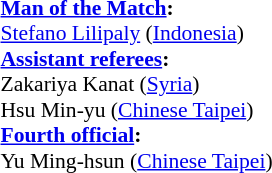<table width=50% style="font-size:90%;">
<tr>
<td><br><strong><a href='#'>Man of the Match</a>:</strong>	
<br><a href='#'>Stefano Lilipaly</a> (<a href='#'>Indonesia</a>)<br><strong><a href='#'>Assistant referees</a>:</strong>
<br>Zakariya Kanat (<a href='#'>Syria</a>)
<br>Hsu Min-yu (<a href='#'>Chinese Taipei</a>)
<br><strong><a href='#'>Fourth official</a>:</strong>
<br>Yu Ming-hsun (<a href='#'>Chinese Taipei</a>)</td>
</tr>
</table>
